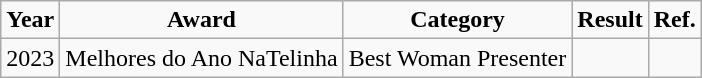<table class="wikitable">
<tr>
<td align="center"><strong>Year</strong></td>
<td align="center"><strong>Award</strong></td>
<td align="center"><strong>Category</strong></td>
<td align="center"><strong>Result</strong></td>
<td align="center"><strong>Ref.</strong></td>
</tr>
<tr>
<td align="center">2023</td>
<td align="center">Melhores do Ano NaTelinha</td>
<td align="center">Best Woman Presenter</td>
<td></td>
<td></td>
</tr>
</table>
